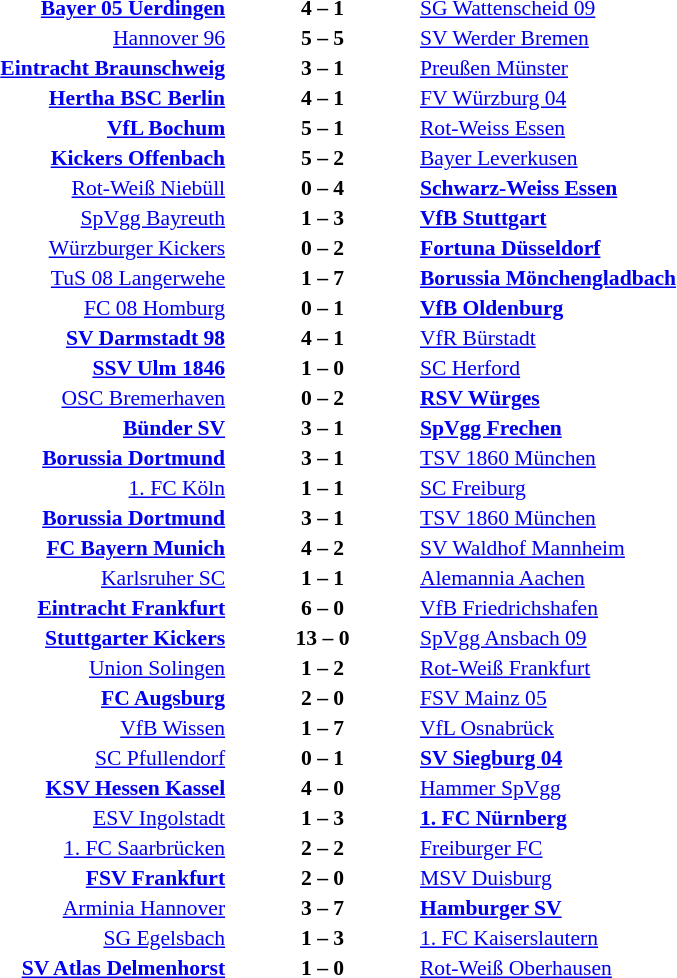<table width=100% cellspacing=1>
<tr>
<th width=25%></th>
<th width=10%></th>
<th width=25%></th>
<th></th>
</tr>
<tr style=font-size:90%>
<td align=right><strong><a href='#'>Bayer 05 Uerdingen</a></strong></td>
<td align=center><strong>4 – 1</strong></td>
<td><a href='#'>SG Wattenscheid 09</a></td>
</tr>
<tr style=font-size:90%>
<td align=right><a href='#'>Hannover 96</a></td>
<td align=center><strong>5 – 5</strong></td>
<td><a href='#'>SV Werder Bremen</a></td>
</tr>
<tr style=font-size:90%>
<td align=right><strong><a href='#'>Eintracht Braunschweig</a></strong></td>
<td align=center><strong>3 – 1</strong></td>
<td><a href='#'>Preußen Münster</a></td>
</tr>
<tr style=font-size:90%>
<td align=right><strong><a href='#'>Hertha BSC Berlin</a></strong></td>
<td align=center><strong>4 – 1</strong></td>
<td><a href='#'>FV Würzburg 04</a></td>
</tr>
<tr style=font-size:90%>
<td align=right><strong><a href='#'>VfL Bochum</a></strong></td>
<td align=center><strong>5 – 1</strong></td>
<td><a href='#'>Rot-Weiss Essen</a></td>
</tr>
<tr style=font-size:90%>
<td align=right><strong><a href='#'>Kickers Offenbach</a></strong></td>
<td align=center><strong>5 – 2</strong></td>
<td><a href='#'>Bayer Leverkusen</a></td>
</tr>
<tr style=font-size:90%>
<td align=right><a href='#'>Rot-Weiß Niebüll</a></td>
<td align=center><strong>0 – 4</strong></td>
<td><strong><a href='#'>Schwarz-Weiss Essen</a></strong></td>
</tr>
<tr style=font-size:90%>
<td align=right><a href='#'>SpVgg Bayreuth</a></td>
<td align=center><strong>1 – 3</strong></td>
<td><strong><a href='#'>VfB Stuttgart</a></strong></td>
</tr>
<tr style=font-size:90%>
<td align=right><a href='#'>Würzburger Kickers</a></td>
<td align=center><strong>0 – 2</strong></td>
<td><strong><a href='#'>Fortuna Düsseldorf</a></strong></td>
</tr>
<tr style=font-size:90%>
<td align=right><a href='#'>TuS 08 Langerwehe</a></td>
<td align=center><strong>1 – 7</strong></td>
<td><strong><a href='#'>Borussia Mönchengladbach</a></strong></td>
</tr>
<tr style=font-size:90%>
<td align=right><a href='#'>FC 08 Homburg</a></td>
<td align=center><strong>0 – 1</strong></td>
<td><strong><a href='#'>VfB Oldenburg</a></strong></td>
</tr>
<tr style=font-size:90%>
<td align=right><strong><a href='#'>SV Darmstadt 98</a></strong></td>
<td align=center><strong>4 – 1</strong></td>
<td><a href='#'>VfR Bürstadt</a></td>
</tr>
<tr style=font-size:90%>
<td align=right><strong><a href='#'>SSV Ulm 1846</a></strong></td>
<td align=center><strong>1 – 0</strong></td>
<td><a href='#'>SC Herford</a></td>
</tr>
<tr style=font-size:90%>
<td align=right><a href='#'>OSC Bremerhaven</a></td>
<td align=center><strong>0 – 2</strong></td>
<td><strong><a href='#'>RSV Würges</a></strong></td>
</tr>
<tr style=font-size:90%>
<td align=right><strong><a href='#'>Bünder SV</a></strong></td>
<td align=center><strong>3 – 1</strong></td>
<td><strong><a href='#'>SpVgg Frechen</a></strong></td>
</tr>
<tr style=font-size:90%>
<td align=right><strong><a href='#'>Borussia Dortmund</a></strong></td>
<td align=center><strong>3 – 1</strong></td>
<td><a href='#'>TSV 1860 München</a></td>
</tr>
<tr style=font-size:90%>
<td align=right><a href='#'>1. FC Köln</a></td>
<td align=center><strong>1 – 1</strong></td>
<td><a href='#'>SC Freiburg</a></td>
</tr>
<tr style=font-size:90%>
<td align=right><strong><a href='#'>Borussia Dortmund</a></strong></td>
<td align=center><strong>3 – 1</strong></td>
<td><a href='#'>TSV 1860 München</a></td>
</tr>
<tr style=font-size:90%>
<td align=right><strong><a href='#'>FC Bayern Munich</a></strong></td>
<td align=center><strong>4 – 2</strong></td>
<td><a href='#'>SV Waldhof Mannheim</a></td>
</tr>
<tr style=font-size:90%>
<td align=right><a href='#'>Karlsruher SC</a></td>
<td align=center><strong>1 – 1</strong></td>
<td><a href='#'>Alemannia Aachen</a></td>
</tr>
<tr style=font-size:90%>
<td align=right><strong><a href='#'>Eintracht Frankfurt</a></strong></td>
<td align=center><strong>6 – 0</strong></td>
<td><a href='#'>VfB Friedrichshafen</a></td>
</tr>
<tr style=font-size:90%>
<td align=right><strong><a href='#'>Stuttgarter Kickers</a></strong></td>
<td align=center><strong>13 – 0</strong></td>
<td><a href='#'>SpVgg Ansbach 09</a></td>
</tr>
<tr style=font-size:90%>
<td align=right><a href='#'>Union Solingen</a></td>
<td align=center><strong>1 – 2</strong></td>
<td><a href='#'>Rot-Weiß Frankfurt</a></td>
</tr>
<tr style=font-size:90%>
<td align=right><strong><a href='#'>FC Augsburg</a></strong></td>
<td align=center><strong>2 – 0</strong></td>
<td><a href='#'>FSV Mainz 05</a></td>
</tr>
<tr style=font-size:90%>
<td align=right><a href='#'>VfB Wissen</a></td>
<td align=center><strong>1 – 7</strong></td>
<td><a href='#'>VfL Osnabrück</a></td>
</tr>
<tr style=font-size:90%>
<td align=right><a href='#'>SC Pfullendorf</a></td>
<td align=center><strong>0 – 1</strong></td>
<td><strong><a href='#'>SV Siegburg 04</a></strong></td>
</tr>
<tr style=font-size:90%>
<td align=right><strong><a href='#'>KSV Hessen Kassel</a></strong></td>
<td align=center><strong>4 – 0</strong></td>
<td><a href='#'>Hammer SpVgg</a></td>
</tr>
<tr style=font-size:90%>
<td align=right><a href='#'>ESV Ingolstadt</a></td>
<td align=center><strong>1 – 3</strong></td>
<td><strong><a href='#'>1. FC Nürnberg</a></strong></td>
</tr>
<tr style=font-size:90%>
<td align=right><a href='#'>1. FC Saarbrücken</a></td>
<td align=center><strong>2 – 2</strong></td>
<td><a href='#'>Freiburger FC</a></td>
</tr>
<tr style=font-size:90%>
<td align=right><strong><a href='#'>FSV Frankfurt</a></strong></td>
<td align=center><strong>2 – 0</strong></td>
<td><a href='#'>MSV Duisburg</a></td>
</tr>
<tr style=font-size:90%>
<td align=right><a href='#'>Arminia Hannover</a></td>
<td align=center><strong>3 – 7</strong></td>
<td><strong><a href='#'>Hamburger SV</a></strong></td>
</tr>
<tr style=font-size:90%>
<td align=right><a href='#'>SG Egelsbach</a></td>
<td align=center><strong>1 – 3</strong></td>
<td><a href='#'>1. FC Kaiserslautern</a></td>
</tr>
<tr style=font-size:90%>
<td align=right><strong><a href='#'>SV Atlas Delmenhorst</a></strong></td>
<td align=center><strong>1 – 0</strong></td>
<td><a href='#'>Rot-Weiß Oberhausen</a></td>
</tr>
</table>
